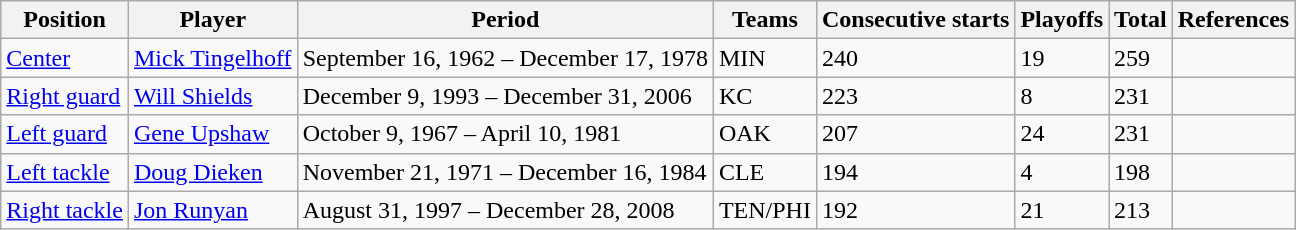<table class="wikitable">
<tr>
<th>Position</th>
<th>Player</th>
<th>Period</th>
<th>Teams</th>
<th>Consecutive starts</th>
<th>Playoffs</th>
<th>Total</th>
<th>References</th>
</tr>
<tr>
<td><a href='#'>Center</a></td>
<td><a href='#'>Mick Tingelhoff</a></td>
<td>September 16, 1962 – December 17, 1978</td>
<td>MIN</td>
<td>240</td>
<td>19</td>
<td>259</td>
<td></td>
</tr>
<tr>
<td><a href='#'>Right guard</a></td>
<td><a href='#'>Will Shields</a></td>
<td>December 9, 1993 – December 31, 2006</td>
<td>KC</td>
<td>223</td>
<td>8</td>
<td>231</td>
<td></td>
</tr>
<tr>
<td><a href='#'>Left guard</a></td>
<td><a href='#'>Gene Upshaw</a></td>
<td>October 9, 1967 – April 10, 1981</td>
<td>OAK</td>
<td>207</td>
<td>24</td>
<td>231</td>
<td></td>
</tr>
<tr>
<td><a href='#'>Left tackle</a></td>
<td><a href='#'>Doug Dieken</a></td>
<td>November 21, 1971 – December 16, 1984</td>
<td>CLE</td>
<td>194</td>
<td>4</td>
<td>198</td>
<td></td>
</tr>
<tr>
<td><a href='#'>Right tackle</a></td>
<td><a href='#'>Jon Runyan</a></td>
<td>August 31, 1997 – December 28, 2008</td>
<td>TEN/PHI</td>
<td>192</td>
<td>21</td>
<td>213</td>
<td></td>
</tr>
</table>
